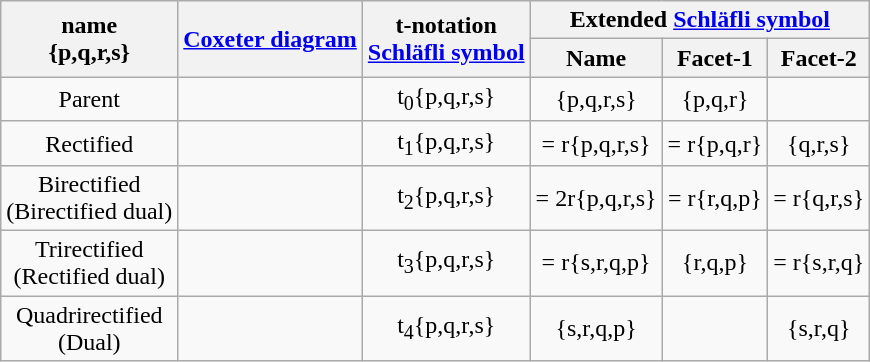<table class="wikitable">
<tr>
<th rowspan=2>name<br>{p,q,r,s}</th>
<th rowspan=2><a href='#'>Coxeter diagram</a></th>
<th rowspan=2>t-notation<br><a href='#'>Schläfli symbol</a></th>
<th colspan=3>Extended <a href='#'>Schläfli symbol</a></th>
</tr>
<tr>
<th>Name</th>
<th>Facet-1</th>
<th>Facet-2</th>
</tr>
<tr align=center>
<td>Parent</td>
<td></td>
<td>t<sub>0</sub>{p,q,r,s}</td>
<td>{p,q,r,s}</td>
<td>{p,q,r}</td>
<td></td>
</tr>
<tr align=center>
<td>Rectified</td>
<td></td>
<td>t<sub>1</sub>{p,q,r,s}</td>
<td> = r{p,q,r,s}</td>
<td> = r{p,q,r}</td>
<td>{q,r,s}</td>
</tr>
<tr align=center>
<td>Birectified<br>(Birectified dual)</td>
<td></td>
<td>t<sub>2</sub>{p,q,r,s}</td>
<td> = 2r{p,q,r,s}</td>
<td> = r{r,q,p}</td>
<td>  = r{q,r,s}</td>
</tr>
<tr align=center>
<td>Trirectified<br>(Rectified dual)</td>
<td></td>
<td>t<sub>3</sub>{p,q,r,s}</td>
<td> = r{s,r,q,p}</td>
<td>{r,q,p}</td>
<td> = r{s,r,q}</td>
</tr>
<tr align=center>
<td>Quadrirectified<br>(Dual)</td>
<td></td>
<td>t<sub>4</sub>{p,q,r,s}</td>
<td>{s,r,q,p}</td>
<td></td>
<td>{s,r,q}</td>
</tr>
</table>
